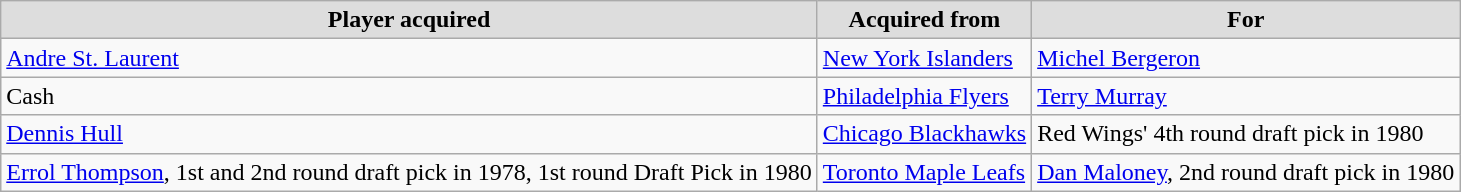<table class="wikitable">
<tr align="center"  bgcolor="#dddddd">
<td><strong>Player acquired</strong></td>
<td><strong>Acquired from</strong></td>
<td><strong>For</strong></td>
</tr>
<tr>
<td><a href='#'>Andre St. Laurent</a></td>
<td><a href='#'>New York Islanders</a></td>
<td><a href='#'>Michel Bergeron</a></td>
</tr>
<tr>
<td>Cash</td>
<td><a href='#'>Philadelphia Flyers</a></td>
<td><a href='#'>Terry Murray</a></td>
</tr>
<tr>
<td><a href='#'>Dennis Hull</a></td>
<td><a href='#'>Chicago Blackhawks</a></td>
<td>Red Wings' 4th round draft pick in 1980</td>
</tr>
<tr>
<td><a href='#'>Errol Thompson</a>, 1st and 2nd round draft pick in 1978, 1st round Draft Pick in 1980</td>
<td><a href='#'>Toronto Maple Leafs</a></td>
<td><a href='#'>Dan Maloney</a>, 2nd round draft pick in 1980</td>
</tr>
</table>
